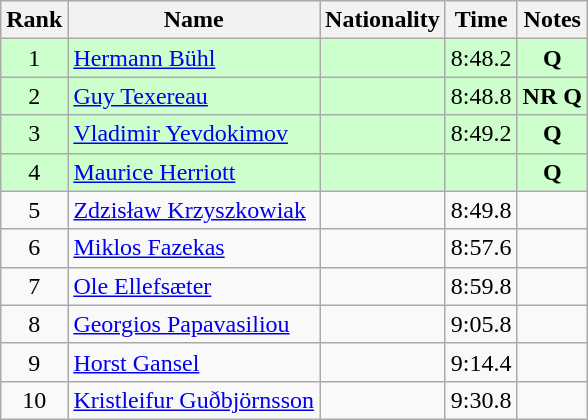<table class="wikitable sortable" style="text-align:center">
<tr>
<th>Rank</th>
<th>Name</th>
<th>Nationality</th>
<th>Time</th>
<th>Notes</th>
</tr>
<tr bgcolor=ccffcc>
<td>1</td>
<td align=left><a href='#'>Hermann Bühl</a></td>
<td align=left></td>
<td>8:48.2</td>
<td><strong>Q</strong></td>
</tr>
<tr bgcolor=ccffcc>
<td>2</td>
<td align=left><a href='#'>Guy Texereau</a></td>
<td align=left></td>
<td>8:48.8</td>
<td><strong>NR Q</strong></td>
</tr>
<tr bgcolor=ccffcc>
<td>3</td>
<td align=left><a href='#'>Vladimir Yevdokimov</a></td>
<td align=left></td>
<td>8:49.2</td>
<td><strong>Q</strong></td>
</tr>
<tr bgcolor=ccffcc>
<td>4</td>
<td align=left><a href='#'>Maurice Herriott</a></td>
<td align=left></td>
<td></td>
<td><strong>Q</strong></td>
</tr>
<tr>
<td>5</td>
<td align=left><a href='#'>Zdzisław Krzyszkowiak</a></td>
<td align=left></td>
<td>8:49.8</td>
<td></td>
</tr>
<tr>
<td>6</td>
<td align=left><a href='#'>Miklos Fazekas</a></td>
<td align=left></td>
<td>8:57.6</td>
<td></td>
</tr>
<tr>
<td>7</td>
<td align=left><a href='#'>Ole Ellefsæter</a></td>
<td align=left></td>
<td>8:59.8</td>
<td></td>
</tr>
<tr>
<td>8</td>
<td align=left><a href='#'>Georgios Papavasiliou</a></td>
<td align=left></td>
<td>9:05.8</td>
<td></td>
</tr>
<tr>
<td>9</td>
<td align=left><a href='#'>Horst Gansel</a></td>
<td align=left></td>
<td>9:14.4</td>
<td></td>
</tr>
<tr>
<td>10</td>
<td align=left><a href='#'>Kristleifur Guðbjörnsson</a></td>
<td align=left></td>
<td>9:30.8</td>
<td></td>
</tr>
</table>
